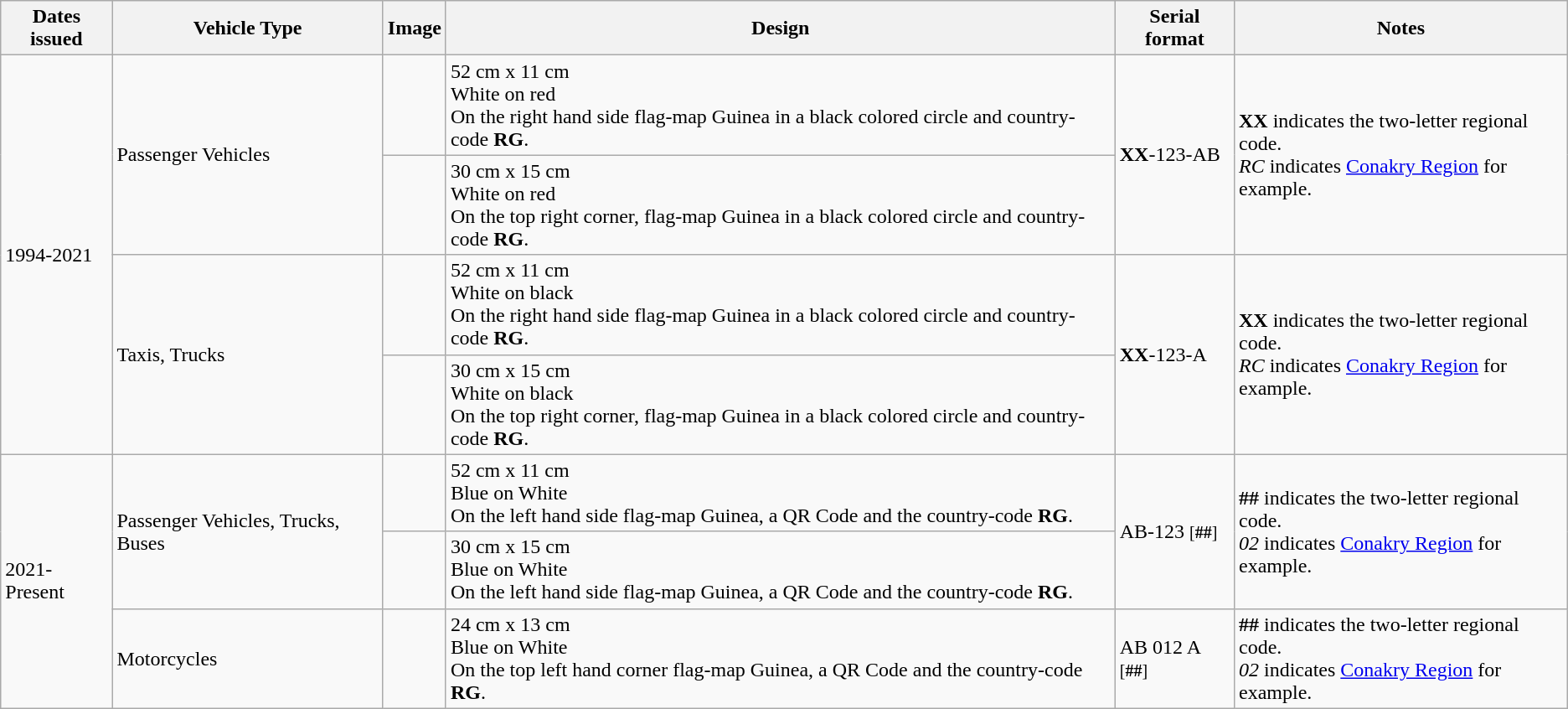<table class="wikitable">
<tr>
<th>Dates issued</th>
<th>Vehicle Type</th>
<th>Image</th>
<th>Design</th>
<th>Serial format</th>
<th>Notes</th>
</tr>
<tr>
<td rowspan="4">1994-2021</td>
<td rowspan="2">Passenger Vehicles</td>
<td></td>
<td>52 cm x 11 cm<br>White on red<br>On the right hand side flag-map Guinea in a black colored circle and country-code <strong>RG</strong>.</td>
<td rowspan="2"><strong>XX</strong>-123-AB</td>
<td rowspan="2"><strong>XX</strong> indicates the two-letter regional code.<br><em>RC</em> indicates <a href='#'>Conakry Region</a> for example.</td>
</tr>
<tr>
<td></td>
<td>30 cm x 15 cm<br>White on red<br>On the top right corner, flag-map Guinea in a black colored circle and country-code <strong>RG</strong>.</td>
</tr>
<tr>
<td rowspan="2">Taxis, Trucks</td>
<td></td>
<td>52 cm x 11 cm<br>White on black<br>On the right hand side flag-map Guinea in a black colored circle and country-code <strong>RG</strong>.</td>
<td rowspan="2"><strong>XX</strong>-123-A</td>
<td rowspan="2"><strong>XX</strong> indicates the two-letter regional code.<br><em>RC</em> indicates <a href='#'>Conakry Region</a> for example.</td>
</tr>
<tr>
<td></td>
<td>30 cm x 15 cm<br>White on black<br>On the top right corner, flag-map Guinea in a black colored circle and country-code <strong>RG</strong>.</td>
</tr>
<tr>
<td rowspan="3">2021-Present</td>
<td rowspan="2">Passenger Vehicles, Trucks, Buses</td>
<td></td>
<td>52 cm x 11 cm<br>Blue on White<br>On the left hand side flag-map Guinea, a QR Code and the country-code <strong>RG</strong>.</td>
<td rowspan="2">AB-123 <small>[<strong>##</strong>]</small></td>
<td rowspan="2"><strong>##</strong> indicates the two-letter regional code.<br><em>02</em> indicates <a href='#'>Conakry Region</a> for example.</td>
</tr>
<tr>
<td></td>
<td>30 cm x 15 cm<br>Blue on White<br>On the left hand side flag-map Guinea, a QR Code and the country-code <strong>RG</strong>.</td>
</tr>
<tr>
<td>Motorcycles</td>
<td></td>
<td>24 cm x 13 cm<br>Blue on White<br>On the top left hand corner flag-map Guinea, a QR Code and the country-code <strong>RG</strong>.</td>
<td>AB 012 A <small>[<strong>##</strong>]</small></td>
<td><strong>##</strong> indicates the two-letter regional code.<br><em>02</em> indicates <a href='#'>Conakry Region</a> for example.</td>
</tr>
</table>
